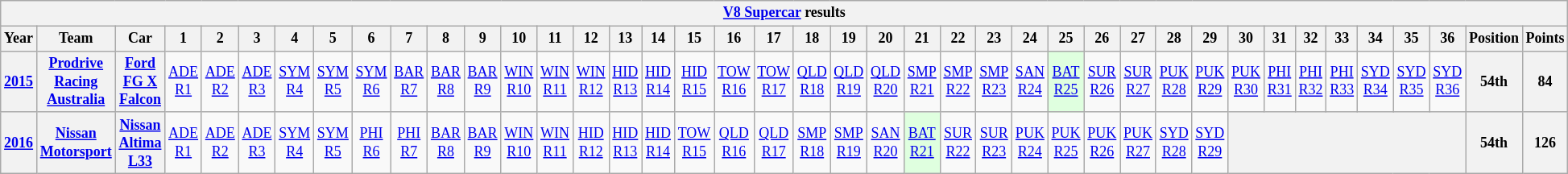<table class="wikitable" style="text-align:center; font-size:75%">
<tr>
<th colspan=45><a href='#'>V8 Supercar</a> results</th>
</tr>
<tr>
<th>Year</th>
<th>Team</th>
<th>Car</th>
<th>1</th>
<th>2</th>
<th>3</th>
<th>4</th>
<th>5</th>
<th>6</th>
<th>7</th>
<th>8</th>
<th>9</th>
<th>10</th>
<th>11</th>
<th>12</th>
<th>13</th>
<th>14</th>
<th>15</th>
<th>16</th>
<th>17</th>
<th>18</th>
<th>19</th>
<th>20</th>
<th>21</th>
<th>22</th>
<th>23</th>
<th>24</th>
<th>25</th>
<th>26</th>
<th>27</th>
<th>28</th>
<th>29</th>
<th>30</th>
<th>31</th>
<th>32</th>
<th>33</th>
<th>34</th>
<th>35</th>
<th>36</th>
<th>Position</th>
<th>Points</th>
</tr>
<tr>
<th><a href='#'>2015</a></th>
<th><a href='#'>Prodrive Racing Australia</a></th>
<th><a href='#'>Ford FG X Falcon</a></th>
<td><a href='#'>ADE<br>R1</a></td>
<td><a href='#'>ADE<br>R2</a></td>
<td><a href='#'>ADE<br>R3</a></td>
<td><a href='#'>SYM<br>R4</a></td>
<td><a href='#'>SYM<br>R5</a></td>
<td><a href='#'>SYM<br>R6</a></td>
<td><a href='#'>BAR<br>R7</a></td>
<td><a href='#'>BAR<br>R8</a></td>
<td><a href='#'>BAR<br>R9</a></td>
<td><a href='#'>WIN<br>R10</a></td>
<td><a href='#'>WIN<br>R11</a></td>
<td><a href='#'>WIN<br>R12</a></td>
<td><a href='#'>HID<br>R13</a></td>
<td><a href='#'>HID<br>R14</a></td>
<td><a href='#'>HID<br>R15</a></td>
<td><a href='#'>TOW<br>R16</a></td>
<td><a href='#'>TOW<br>R17</a></td>
<td><a href='#'>QLD<br>R18</a></td>
<td><a href='#'>QLD<br>R19</a></td>
<td><a href='#'>QLD<br>R20</a></td>
<td><a href='#'>SMP<br>R21</a></td>
<td><a href='#'>SMP<br>R22</a></td>
<td><a href='#'>SMP<br>R23</a></td>
<td><a href='#'>SAN<br>R24</a></td>
<td style="background: #dfffdf"><a href='#'>BAT<br>R25</a><br></td>
<td><a href='#'>SUR<br>R26</a></td>
<td><a href='#'>SUR<br>R27</a></td>
<td><a href='#'>PUK<br>R28</a></td>
<td><a href='#'>PUK<br>R29</a></td>
<td><a href='#'>PUK<br>R30</a></td>
<td><a href='#'>PHI<br>R31</a></td>
<td><a href='#'>PHI<br>R32</a></td>
<td><a href='#'>PHI<br>R33</a></td>
<td><a href='#'>SYD<br>R34</a></td>
<td><a href='#'>SYD<br>R35</a></td>
<td><a href='#'>SYD<br>R36</a></td>
<th>54th</th>
<th>84</th>
</tr>
<tr>
<th><a href='#'>2016</a></th>
<th><a href='#'>Nissan Motorsport</a></th>
<th><a href='#'>Nissan Altima L33</a></th>
<td><a href='#'>ADE<br>R1</a></td>
<td><a href='#'>ADE<br>R2</a></td>
<td><a href='#'>ADE<br>R3</a></td>
<td><a href='#'>SYM<br>R4</a></td>
<td><a href='#'>SYM<br>R5</a></td>
<td><a href='#'>PHI<br>R6</a></td>
<td><a href='#'>PHI<br>R7</a></td>
<td><a href='#'>BAR<br>R8</a></td>
<td><a href='#'>BAR<br>R9</a></td>
<td><a href='#'>WIN<br>R10</a></td>
<td><a href='#'>WIN<br>R11</a></td>
<td><a href='#'>HID<br>R12</a></td>
<td><a href='#'>HID<br>R13</a></td>
<td><a href='#'>HID<br>R14</a></td>
<td><a href='#'>TOW<br>R15</a></td>
<td><a href='#'>QLD<br>R16</a></td>
<td><a href='#'>QLD<br>R17</a></td>
<td><a href='#'>SMP<br>R18</a></td>
<td><a href='#'>SMP<br>R19</a></td>
<td><a href='#'>SAN<br>R20</a></td>
<td style="background: #dfffdf"><a href='#'>BAT<br>R21</a><br></td>
<td><a href='#'>SUR<br>R22</a></td>
<td><a href='#'>SUR<br>R23</a></td>
<td><a href='#'>PUK<br>R24</a></td>
<td><a href='#'>PUK<br>R25</a></td>
<td><a href='#'>PUK<br>R26</a></td>
<td><a href='#'>PUK<br>R27</a></td>
<td><a href='#'>SYD<br>R28</a></td>
<td><a href='#'>SYD<br>R29</a></td>
<th colspan=7></th>
<th>54th</th>
<th>126</th>
</tr>
</table>
